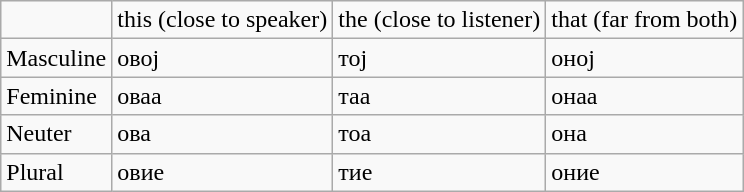<table class="wikitable">
<tr Demonstrative Pronominal Adjectives>
<td></td>
<td>this (close to speaker)</td>
<td>the (close to listener)</td>
<td>that (far from both)</td>
</tr>
<tr>
<td>Masculine</td>
<td>овој</td>
<td>тој</td>
<td>оној</td>
</tr>
<tr>
<td>Feminine</td>
<td>оваа</td>
<td>таа</td>
<td>онаа</td>
</tr>
<tr>
<td>Neuter</td>
<td>ова</td>
<td>тоа</td>
<td>она</td>
</tr>
<tr>
<td>Plural</td>
<td>овие</td>
<td>тие</td>
<td>оние</td>
</tr>
</table>
